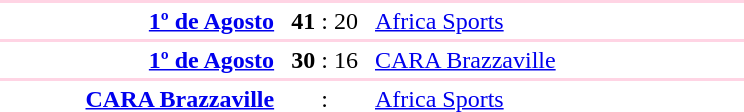<table style="text-align:center" width=500>
<tr>
<th width=30%></th>
<th width=10%></th>
<th width=30%></th>
<th width=10%></th>
</tr>
<tr align="left" bgcolor=#ffd4e4>
<td colspan=4></td>
</tr>
<tr>
<td align="right"><strong><a href='#'>1º de Agosto</a></strong> </td>
<td><strong>41</strong> : 20</td>
<td align=left> <a href='#'>Africa Sports</a></td>
</tr>
<tr align="left" bgcolor=#ffd4e4>
<td colspan=4></td>
</tr>
<tr>
<td align="right"><strong><a href='#'>1º de Agosto</a></strong> </td>
<td><strong>30</strong> : 16</td>
<td align=left> <a href='#'>CARA Brazzaville</a></td>
</tr>
<tr align="left" bgcolor=#ffd4e4>
<td colspan=4></td>
</tr>
<tr>
<td align="right"><strong><a href='#'>CARA Brazzaville</a></strong> </td>
<td>:</td>
<td align=left> <a href='#'>Africa Sports</a></td>
</tr>
</table>
